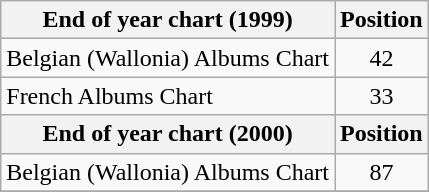<table class="wikitable sortable">
<tr>
<th align="left">End of year chart (1999)</th>
<th align="center">Position</th>
</tr>
<tr>
<td align="left">Belgian (Wallonia) Albums Chart</td>
<td align="center">42</td>
</tr>
<tr>
<td align="left">French Albums Chart</td>
<td align="center">33</td>
</tr>
<tr>
<th align="left">End of year chart (2000)</th>
<th align="center">Position</th>
</tr>
<tr>
<td align="left">Belgian (Wallonia) Albums Chart</td>
<td align="center">87</td>
</tr>
<tr>
</tr>
</table>
